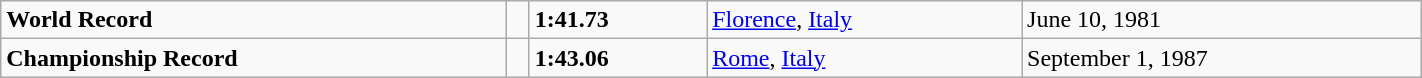<table class="wikitable" width=75%>
<tr>
<td><strong>World Record</strong></td>
<td></td>
<td><strong>1:41.73</strong></td>
<td><a href='#'>Florence</a>, <a href='#'>Italy</a></td>
<td>June 10, 1981</td>
</tr>
<tr>
<td><strong>Championship Record</strong></td>
<td></td>
<td><strong>1:43.06</strong></td>
<td><a href='#'>Rome</a>, <a href='#'>Italy</a></td>
<td>September 1, 1987</td>
</tr>
</table>
